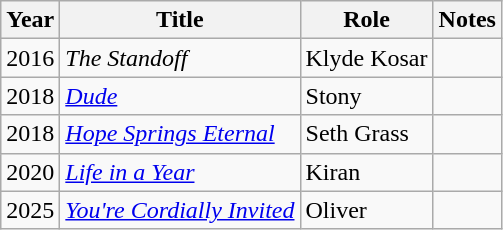<table class="wikitable">
<tr>
<th>Year</th>
<th>Title</th>
<th>Role</th>
<th>Notes</th>
</tr>
<tr>
<td>2016</td>
<td><em>The Standoff</em></td>
<td>Klyde Kosar</td>
<td></td>
</tr>
<tr>
<td>2018</td>
<td><em><a href='#'>Dude</a></em></td>
<td>Stony</td>
<td></td>
</tr>
<tr>
<td>2018</td>
<td><em><a href='#'>Hope Springs Eternal</a></em></td>
<td>Seth Grass</td>
<td></td>
</tr>
<tr>
<td>2020</td>
<td><em><a href='#'>Life in a Year</a></em></td>
<td>Kiran</td>
<td></td>
</tr>
<tr>
<td>2025</td>
<td><em><a href='#'>You're Cordially Invited</a></em></td>
<td>Oliver</td>
<td></td>
</tr>
</table>
